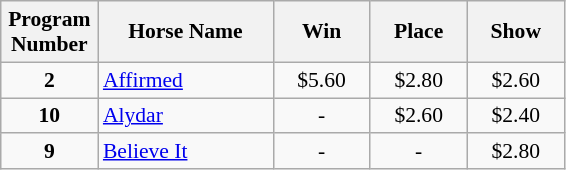<table class="wikitable sortable" style="font-size:90%">
<tr>
<th width="58px">Program<br>Number</th>
<th width="110px">Horse Name<br></th>
<th width="58px">Win<br></th>
<th width="58px">Place<br></th>
<th width="58px">Show<br></th>
</tr>
<tr>
<td align=center><strong>2</strong></td>
<td><a href='#'>Affirmed</a></td>
<td align=center>$5.60</td>
<td align=center>$2.80</td>
<td align=center>$2.60</td>
</tr>
<tr>
<td align=center><strong>10</strong></td>
<td><a href='#'>Alydar</a></td>
<td align=center>-</td>
<td align=center>$2.60</td>
<td align=center>$2.40</td>
</tr>
<tr>
<td align=center><strong>9</strong></td>
<td><a href='#'>Believe It</a></td>
<td align=center>-</td>
<td align=center>-</td>
<td align=center>$2.80</td>
</tr>
</table>
